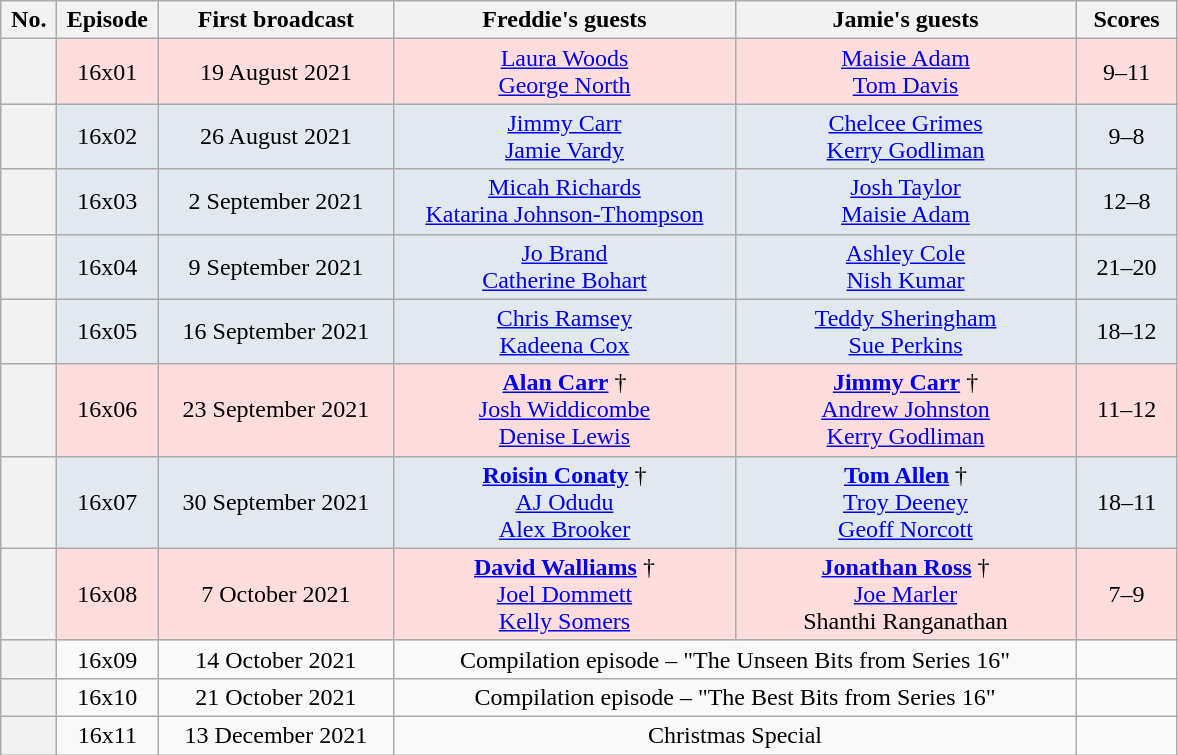<table class="wikitable plainrowheaders"  style="text-align:center;">
<tr>
<th scope"col" style="width:30px;">No.</th>
<th scope"col" style="width:60px;">Episode</th>
<th scope"col" style="width:150px;">First broadcast</th>
<th scope"col" style="width:220px;">Freddie's guests</th>
<th scope"col" style="width:220px;">Jamie's guests</th>
<th scope"col" style="width:60px;">Scores</th>
</tr>
<tr style="background:#fdd;">
<th scope="row"></th>
<td>16x01</td>
<td>19 August 2021</td>
<td><a href='#'>Laura Woods</a><br><a href='#'>George North</a></td>
<td><a href='#'>Maisie Adam</a><br><a href='#'>Tom Davis</a></td>
<td>9–11</td>
</tr>
<tr style="background:#e1e8ef;">
<th scope="row"></th>
<td>16x02</td>
<td>26 August 2021</td>
<td><a href='#'>Jimmy Carr</a><br><a href='#'>Jamie Vardy</a></td>
<td><a href='#'>Chelcee Grimes</a><br><a href='#'>Kerry Godliman</a></td>
<td>9–8</td>
</tr>
<tr style="background:#e1e8ef;">
<th scope="row"></th>
<td>16x03</td>
<td>2 September 2021</td>
<td><a href='#'>Micah Richards</a><br><a href='#'>Katarina Johnson-Thompson</a></td>
<td><a href='#'>Josh Taylor</a><br><a href='#'>Maisie Adam</a></td>
<td>12–8</td>
</tr>
<tr style="background:#e1e8ef;">
<th scope="row"></th>
<td>16x04</td>
<td>9 September 2021</td>
<td><a href='#'>Jo Brand</a><br><a href='#'>Catherine Bohart</a></td>
<td><a href='#'>Ashley Cole</a><br><a href='#'>Nish Kumar</a></td>
<td>21–20</td>
</tr>
<tr style="background:#e1e8ef;">
<th scope="row"></th>
<td>16x05</td>
<td>16 September 2021</td>
<td><a href='#'>Chris Ramsey</a><br><a href='#'>Kadeena Cox</a></td>
<td><a href='#'>Teddy Sheringham</a><br><a href='#'>Sue Perkins</a></td>
<td>18–12</td>
</tr>
<tr style="background:#fdd;">
<th scope="row"></th>
<td>16x06</td>
<td>23 September 2021</td>
<td><strong><a href='#'>Alan Carr</a></strong> †<br><a href='#'>Josh Widdicombe</a><br><a href='#'>Denise Lewis</a></td>
<td><strong><a href='#'>Jimmy Carr</a></strong> †<br><a href='#'>Andrew Johnston</a><br><a href='#'>Kerry Godliman</a></td>
<td>11–12</td>
</tr>
<tr style="background:#e1e8ef;">
<th scope="row"></th>
<td>16x07</td>
<td>30 September 2021</td>
<td><strong><a href='#'>Roisin Conaty</a></strong> †<br><a href='#'>AJ Odudu</a><br><a href='#'>Alex Brooker</a></td>
<td><strong><a href='#'>Tom Allen</a></strong> †<br><a href='#'>Troy Deeney</a><br><a href='#'>Geoff Norcott</a></td>
<td>18–11</td>
</tr>
<tr style="background:#fdd;">
<th scope="row"></th>
<td>16x08</td>
<td>7 October 2021</td>
<td><strong><a href='#'>David Walliams</a></strong> †<br><a href='#'>Joel Dommett</a><br><a href='#'>Kelly Somers</a></td>
<td><strong><a href='#'>Jonathan Ross</a></strong> †<br><a href='#'>Joe Marler</a><br>Shanthi Ranganathan</td>
<td>7–9</td>
</tr>
<tr>
<th scope="row"></th>
<td>16x09</td>
<td>14 October 2021</td>
<td colspan="2">Compilation episode – "The Unseen Bits from Series 16"</td>
<td></td>
</tr>
<tr>
<th scope="row"></th>
<td>16x10</td>
<td>21 October 2021</td>
<td colspan="2">Compilation episode – "The Best Bits from Series 16"</td>
<td></td>
</tr>
<tr>
<th scope="row"></th>
<td>16x11</td>
<td>13 December 2021</td>
<td colspan="2">Christmas Special</td>
<td></td>
</tr>
</table>
